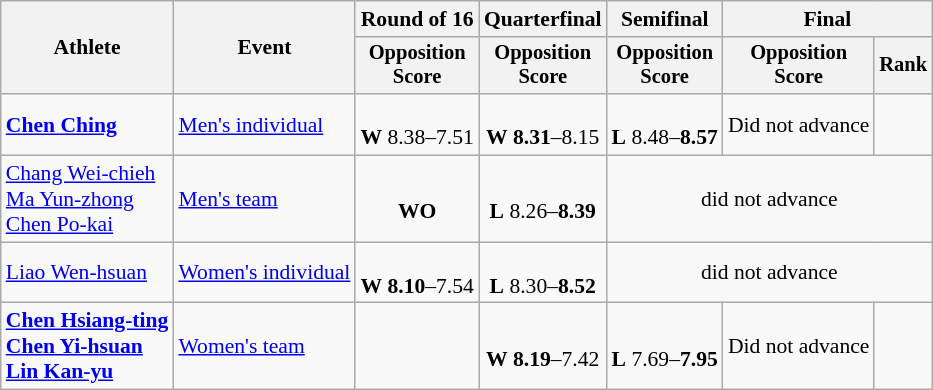<table class=wikitable style=font-size:90%;text-align:center>
<tr>
<th rowspan=2>Athlete</th>
<th rowspan=2>Event</th>
<th>Round of 16</th>
<th>Quarterfinal</th>
<th>Semifinal</th>
<th colspan=2>Final</th>
</tr>
<tr style=font-size:95%>
<th>Opposition<br>Score</th>
<th>Opposition<br>Score</th>
<th>Opposition<br>Score</th>
<th>Opposition<br>Score</th>
<th>Rank</th>
</tr>
<tr>
<td align=left><strong><a href='#'>Chen Ching</a></strong></td>
<td align=left><a href='#'>Men's individual</a></td>
<td><br><strong>W</strong> 8.38–7.51</td>
<td><br><strong>W</strong> <strong>8.31</strong>–8.15</td>
<td><br><strong>L</strong> 8.48–<strong>8.57</strong></td>
<td>Did not advance</td>
<td></td>
</tr>
<tr>
<td align=left><a href='#'>Chang Wei-chieh</a><br><a href='#'>Ma Yun-zhong</a><br><a href='#'>Chen Po-kai</a></td>
<td align=left><a href='#'>Men's team</a></td>
<td><br><strong>WO</strong></td>
<td><br><strong>L</strong> 8.26–<strong>8.39</strong></td>
<td colspan=3>did not advance</td>
</tr>
<tr>
<td align=left><a href='#'>Liao Wen-hsuan</a></td>
<td align=left><a href='#'>Women's individual</a></td>
<td><br><strong>W</strong> <strong>8.10</strong>–7.54</td>
<td><br><strong>L</strong> 8.30–<strong>8.52</strong></td>
<td colspan=3>did not advance</td>
</tr>
<tr>
<td align=left><strong><a href='#'>Chen Hsiang-ting</a><br><a href='#'>Chen Yi-hsuan</a><br><a href='#'>Lin Kan-yu</a></strong></td>
<td align=left><a href='#'>Women's team</a></td>
<td></td>
<td><br><strong>W</strong> <strong>8.19</strong>–7.42</td>
<td><br><strong>L</strong> 7.69–<strong>7.95</strong></td>
<td>Did not advance</td>
<td></td>
</tr>
</table>
